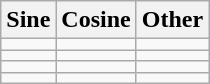<table class="wikitable">
<tr>
<th>Sine</th>
<th>Cosine</th>
<th>Other</th>
</tr>
<tr>
<td></td>
<td></td>
<td></td>
</tr>
<tr>
<td></td>
<td></td>
<td></td>
</tr>
<tr>
<td></td>
<td></td>
<td></td>
</tr>
<tr>
<td></td>
<td></td>
<td></td>
</tr>
</table>
